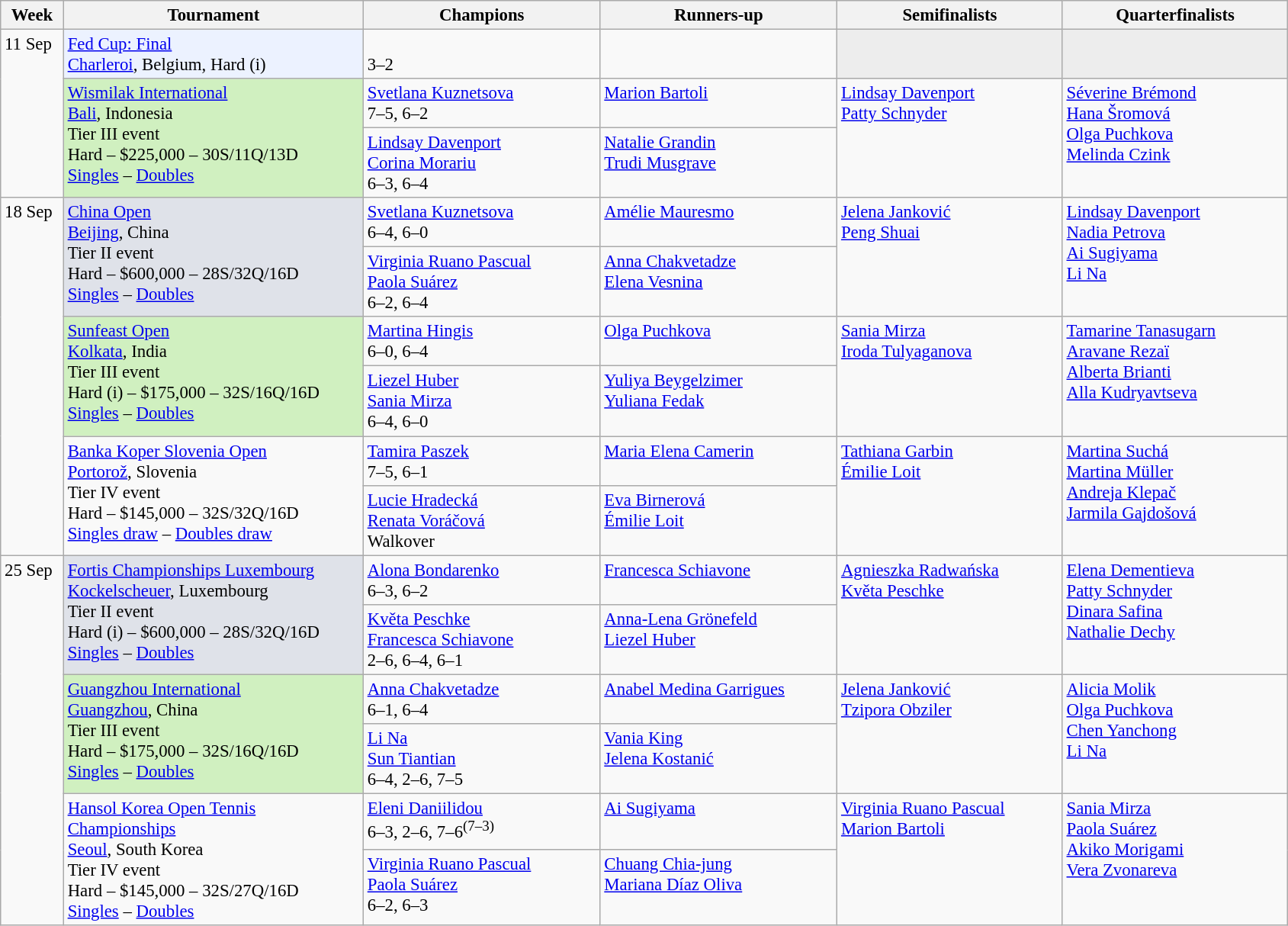<table class=wikitable style=font-size:95%>
<tr>
<th style="width:48px;">Week</th>
<th style="width:255px;">Tournament</th>
<th style="width:200px;">Champions</th>
<th style="width:200px;">Runners-up</th>
<th style="width:190px;">Semifinalists</th>
<th style="width:190px;">Quarterfinalists</th>
</tr>
<tr valign=top>
<td rowspan=3>11 Sep</td>
<td bgcolor="#ECF2FF"><a href='#'>Fed Cup: Final</a><br> <a href='#'>Charleroi</a>, Belgium, Hard (i)</td>
<td> <br>3–2</td>
<td></td>
<td bgcolor="#ededed"></td>
<td bgcolor="#ededed"></td>
</tr>
<tr valign="top">
<td rowspan=2 bgcolor="#d0f0c0"><a href='#'>Wismilak International</a><br> <a href='#'>Bali</a>, Indonesia <br>Tier III event<br>Hard – $225,000 – 30S/11Q/13D<br> <a href='#'>Singles</a> – <a href='#'>Doubles</a></td>
<td> <a href='#'>Svetlana Kuznetsova</a><br>7–5, 6–2</td>
<td> <a href='#'>Marion Bartoli</a></td>
<td rowspan=2>  <a href='#'>Lindsay Davenport</a><br> <a href='#'>Patty Schnyder</a></td>
<td rowspan=2> <a href='#'>Séverine Brémond</a><br> <a href='#'>Hana Šromová</a><br> <a href='#'>Olga Puchkova</a><br> <a href='#'>Melinda Czink</a></td>
</tr>
<tr valign="top">
<td> <a href='#'>Lindsay Davenport</a> <br>  <a href='#'>Corina Morariu</a><br> 6–3, 6–4</td>
<td> <a href='#'>Natalie Grandin</a> <br>  <a href='#'>Trudi Musgrave</a></td>
</tr>
<tr valign="top">
<td rowspan=6>18 Sep</td>
<td rowspan=2 bgcolor="#dfe2e9"><a href='#'>China Open</a><br> <a href='#'>Beijing</a>, China <br>Tier II event<br>Hard – $600,000 – 28S/32Q/16D<br><a href='#'>Singles</a> – <a href='#'>Doubles</a></td>
<td> <a href='#'>Svetlana Kuznetsova</a><br>6–4, 6–0</td>
<td> <a href='#'>Amélie Mauresmo</a></td>
<td rowspan=2>  <a href='#'>Jelena Janković</a><br> <a href='#'>Peng Shuai</a></td>
<td rowspan=2> <a href='#'>Lindsay Davenport</a><br> <a href='#'>Nadia Petrova</a><br> <a href='#'>Ai Sugiyama</a><br> <a href='#'>Li Na</a></td>
</tr>
<tr valign="top">
<td> <a href='#'>Virginia Ruano Pascual</a> <br>  <a href='#'>Paola Suárez</a><br> 6–2, 6–4</td>
<td> <a href='#'>Anna Chakvetadze</a> <br>  <a href='#'>Elena Vesnina</a></td>
</tr>
<tr valign="top">
<td rowspan=2 bgcolor="#d0f0c0"><a href='#'>Sunfeast Open</a><br> <a href='#'>Kolkata</a>, India <br>Tier III event<br>Hard (i) – $175,000 – 32S/16Q/16D<br><a href='#'>Singles</a> – <a href='#'>Doubles</a></td>
<td> <a href='#'>Martina Hingis</a><br>6–0, 6–4</td>
<td> <a href='#'>Olga Puchkova</a></td>
<td rowspan=2>  <a href='#'>Sania Mirza</a><br> <a href='#'>Iroda Tulyaganova</a></td>
<td rowspan=2> <a href='#'>Tamarine Tanasugarn</a><br> <a href='#'>Aravane Rezaï</a><br> <a href='#'>Alberta Brianti</a><br> <a href='#'>Alla Kudryavtseva</a></td>
</tr>
<tr valign="top">
<td> <a href='#'>Liezel Huber</a> <br>  <a href='#'>Sania Mirza</a><br> 6–4, 6–0</td>
<td> <a href='#'>Yuliya Beygelzimer</a> <br>  <a href='#'>Yuliana Fedak</a></td>
</tr>
<tr valign="top">
<td rowspan=2><a href='#'>Banka Koper Slovenia Open</a><br> <a href='#'>Portorož</a>, Slovenia <br>Tier IV event<br>Hard – $145,000 – 32S/32Q/16D<br><a href='#'>Singles draw</a> – <a href='#'>Doubles draw</a></td>
<td> <a href='#'>Tamira Paszek</a><br>7–5, 6–1</td>
<td> <a href='#'>Maria Elena Camerin</a></td>
<td rowspan=2>  <a href='#'>Tathiana Garbin</a><br> <a href='#'>Émilie Loit</a></td>
<td rowspan=2> <a href='#'>Martina Suchá</a><br> <a href='#'>Martina Müller</a><br> <a href='#'>Andreja Klepač</a><br> <a href='#'>Jarmila Gajdošová</a></td>
</tr>
<tr valign="top">
<td> <a href='#'>Lucie Hradecká</a> <br>  <a href='#'>Renata Voráčová</a><br> Walkover</td>
<td> <a href='#'>Eva Birnerová</a> <br>  <a href='#'>Émilie Loit</a></td>
</tr>
<tr valign="top">
<td rowspan=6>25 Sep</td>
<td rowspan=2 bgcolor="#dfe2e9"><a href='#'>Fortis Championships Luxembourg</a><br> <a href='#'>Kockelscheuer</a>, Luxembourg <br>Tier II event<br>Hard (i) – $600,000 – 28S/32Q/16D<br><a href='#'>Singles</a> – <a href='#'>Doubles</a></td>
<td> <a href='#'>Alona Bondarenko</a><br>6–3, 6–2</td>
<td> <a href='#'>Francesca Schiavone</a></td>
<td rowspan=2>  <a href='#'>Agnieszka Radwańska</a><br> <a href='#'>Květa Peschke</a></td>
<td rowspan=2> <a href='#'>Elena Dementieva</a><br> <a href='#'>Patty Schnyder</a><br> <a href='#'>Dinara Safina</a><br> <a href='#'>Nathalie Dechy</a></td>
</tr>
<tr valign="top">
<td> <a href='#'>Květa Peschke</a> <br>  <a href='#'>Francesca Schiavone</a><br> 2–6, 6–4, 6–1</td>
<td> <a href='#'>Anna-Lena Grönefeld</a> <br>  <a href='#'>Liezel Huber</a></td>
</tr>
<tr valign="top">
<td rowspan=2 bgcolor="#d0f0c0"><a href='#'>Guangzhou International</a><br> <a href='#'>Guangzhou</a>, China <br>Tier III event<br>Hard – $175,000 – 32S/16Q/16D<br><a href='#'>Singles</a> – <a href='#'>Doubles</a></td>
<td> <a href='#'>Anna Chakvetadze</a><br>6–1, 6–4</td>
<td> <a href='#'>Anabel Medina Garrigues</a></td>
<td rowspan=2>  <a href='#'>Jelena Janković</a><br> <a href='#'>Tzipora Obziler</a></td>
<td rowspan=2> <a href='#'>Alicia Molik</a><br> <a href='#'>Olga Puchkova</a><br> <a href='#'>Chen Yanchong</a><br> <a href='#'>Li Na</a></td>
</tr>
<tr valign="top">
<td> <a href='#'>Li Na</a> <br>  <a href='#'>Sun Tiantian</a><br> 6–4, 2–6, 7–5</td>
<td> <a href='#'>Vania King</a> <br>  <a href='#'>Jelena Kostanić</a></td>
</tr>
<tr valign="top">
<td rowspan=2><a href='#'>Hansol Korea Open Tennis Championships</a><br> <a href='#'>Seoul</a>, South Korea <br>Tier IV event<br>Hard – $145,000 – 32S/27Q/16D<br><a href='#'>Singles</a> – <a href='#'>Doubles</a></td>
<td> <a href='#'>Eleni Daniilidou</a><br>6–3, 2–6, 7–6<sup>(7–3)</sup></td>
<td> <a href='#'>Ai Sugiyama</a></td>
<td rowspan=2>  <a href='#'>Virginia Ruano Pascual</a><br> <a href='#'>Marion Bartoli</a></td>
<td rowspan=2> <a href='#'>Sania Mirza</a><br> <a href='#'>Paola Suárez</a><br> <a href='#'>Akiko Morigami</a><br> <a href='#'>Vera Zvonareva</a></td>
</tr>
<tr valign="top">
<td> <a href='#'>Virginia Ruano Pascual</a> <br>  <a href='#'>Paola Suárez</a><br> 6–2, 6–3</td>
<td> <a href='#'>Chuang Chia-jung</a> <br>  <a href='#'>Mariana Díaz Oliva</a></td>
</tr>
</table>
